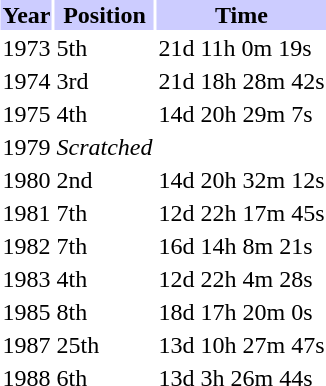<table align="right" class="toccolours" style="margin: 0.5em; font-size: 100%">
<tr style="background: #ccf">
<th>Year</th>
<th>Position</th>
<th>Time</th>
</tr>
<tr>
<td>1973</td>
<td>5th</td>
<td>21d 11h 0m 19s</td>
</tr>
<tr>
<td>1974</td>
<td>3rd</td>
<td>21d 18h 28m 42s</td>
</tr>
<tr>
<td>1975</td>
<td>4th</td>
<td>14d 20h 29m 7s</td>
</tr>
<tr>
<td>1979</td>
<td><em>Scratched</em></td>
<td></td>
</tr>
<tr>
<td>1980</td>
<td>2nd</td>
<td>14d 20h 32m 12s</td>
</tr>
<tr>
<td>1981</td>
<td>7th</td>
<td>12d 22h 17m 45s</td>
</tr>
<tr>
<td>1982</td>
<td>7th</td>
<td>16d 14h 8m 21s</td>
</tr>
<tr>
<td>1983</td>
<td>4th</td>
<td>12d 22h 4m 28s</td>
</tr>
<tr>
<td>1985</td>
<td>8th</td>
<td>18d 17h 20m 0s</td>
</tr>
<tr>
<td>1987</td>
<td>25th</td>
<td>13d 10h 27m 47s</td>
</tr>
<tr>
<td>1988</td>
<td>6th</td>
<td>13d 3h 26m 44s</td>
</tr>
<tr>
</tr>
</table>
